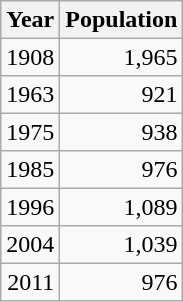<table class="wikitable" style="line-height:1.1em;">
<tr>
<th>Year</th>
<th>Population</th>
</tr>
<tr align="right">
<td>1908</td>
<td>1,965</td>
</tr>
<tr align="right">
<td>1963</td>
<td>921</td>
</tr>
<tr align="right">
<td>1975</td>
<td>938</td>
</tr>
<tr align="right">
<td>1985</td>
<td>976</td>
</tr>
<tr align="right">
<td>1996</td>
<td>1,089</td>
</tr>
<tr align="right">
<td>2004</td>
<td>1,039</td>
</tr>
<tr align="right">
<td>2011</td>
<td>976</td>
</tr>
</table>
